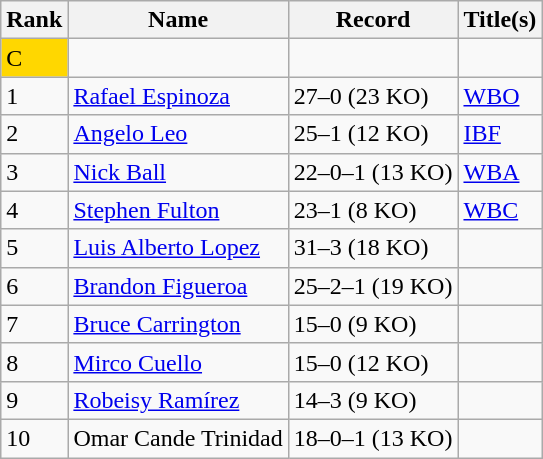<table class="wikitable">
<tr>
<th>Rank</th>
<th>Name</th>
<th>Record</th>
<th>Title(s)</th>
</tr>
<tr>
<td style="background:gold">C</td>
<td></td>
<td></td>
<td></td>
</tr>
<tr>
<td>1</td>
<td><a href='#'>Rafael Espinoza</a></td>
<td>27–0 (23 KO)</td>
<td><a href='#'>WBO</a></td>
</tr>
<tr>
<td>2</td>
<td><a href='#'>Angelo Leo</a></td>
<td>25–1 (12 KO)</td>
<td><a href='#'>IBF</a></td>
</tr>
<tr>
<td>3</td>
<td><a href='#'>Nick Ball</a></td>
<td>22–0–1 (13 KO)</td>
<td><a href='#'>WBA</a></td>
</tr>
<tr>
<td>4</td>
<td><a href='#'>Stephen Fulton</a></td>
<td>23–1 (8 KO)</td>
<td><a href='#'>WBC</a></td>
</tr>
<tr>
<td>5</td>
<td><a href='#'>Luis Alberto Lopez</a></td>
<td>31–3 (18 KO)</td>
<td></td>
</tr>
<tr>
<td>6</td>
<td><a href='#'>Brandon Figueroa</a></td>
<td>25–2–1 (19 KO)</td>
<td></td>
</tr>
<tr>
<td>7</td>
<td><a href='#'>Bruce Carrington</a></td>
<td>15–0 (9 KO)</td>
<td></td>
</tr>
<tr>
<td>8</td>
<td><a href='#'>Mirco Cuello</a></td>
<td>15–0 (12 KO)</td>
<td></td>
</tr>
<tr>
<td>9</td>
<td><a href='#'>Robeisy Ramírez</a></td>
<td>14–3 (9 KO)</td>
<td></td>
</tr>
<tr>
<td>10</td>
<td>Omar Cande Trinidad</td>
<td>18–0–1 (13 KO)</td>
<td></td>
</tr>
</table>
